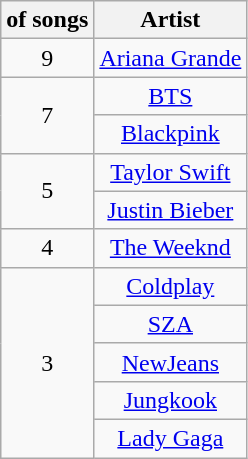<table class="wikitable" style="text-align: center;">
<tr>
<th> of songs</th>
<th>Artist</th>
</tr>
<tr>
<td rowspan="1">9</td>
<td><a href='#'>Ariana Grande</a></td>
</tr>
<tr>
<td rowspan="2">7</td>
<td><a href='#'>BTS</a></td>
</tr>
<tr>
<td><a href='#'>Blackpink</a></td>
</tr>
<tr>
<td rowspan="2">5</td>
<td><a href='#'>Taylor Swift</a></td>
</tr>
<tr>
<td><a href='#'>Justin Bieber</a></td>
</tr>
<tr>
<td rowspan="1">4</td>
<td><a href='#'>The Weeknd</a></td>
</tr>
<tr>
<td rowspan="5">3</td>
<td><a href='#'>Coldplay</a></td>
</tr>
<tr>
<td><a href='#'>SZA</a></td>
</tr>
<tr>
<td><a href='#'>NewJeans</a></td>
</tr>
<tr>
<td><a href='#'>Jungkook</a></td>
</tr>
<tr>
<td><a href='#'>Lady Gaga</a></td>
</tr>
</table>
